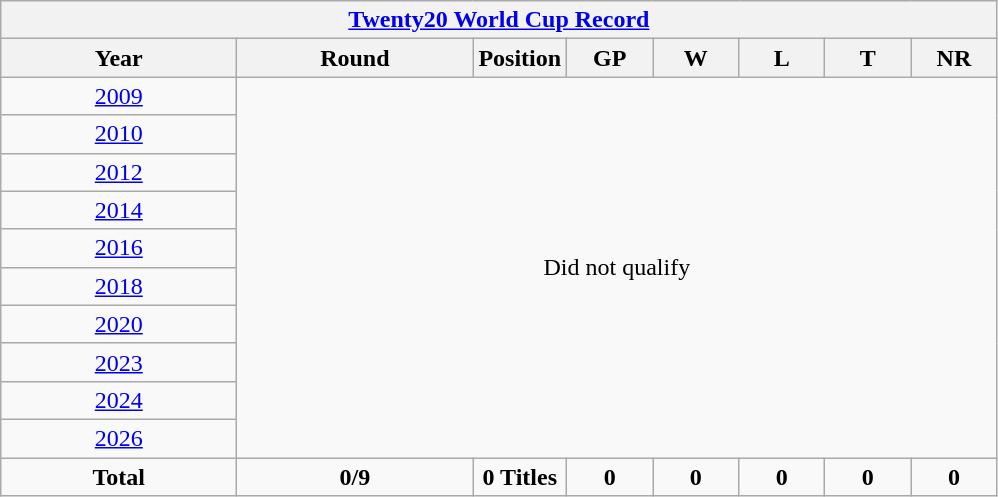<table class="wikitable" style="text-align: center; width=900px;">
<tr>
<th colspan="8"><a href='#'>Twenty20 World Cup Record</a></th>
</tr>
<tr>
<th width=150>Year</th>
<th width=150>Round</th>
<th width=50>Position</th>
<th width=50>GP</th>
<th width=50>W</th>
<th width=50>L</th>
<th width=50>T</th>
<th width=50>NR</th>
</tr>
<tr>
<td> <a href='#'>2009</a></td>
<td colspan=7  rowspan=10>Did not qualify</td>
</tr>
<tr>
<td> <a href='#'>2010</a></td>
</tr>
<tr>
<td> <a href='#'>2012</a></td>
</tr>
<tr>
<td> <a href='#'>2014</a></td>
</tr>
<tr>
<td> <a href='#'>2016</a></td>
</tr>
<tr>
<td> <a href='#'>2018</a></td>
</tr>
<tr>
<td> <a href='#'>2020</a></td>
</tr>
<tr>
<td> <a href='#'>2023</a></td>
</tr>
<tr>
<td> <a href='#'>2024</a></td>
</tr>
<tr>
<td> <a href='#'>2026</a></td>
</tr>
<tr>
<td><strong>Total</strong></td>
<td><strong>0/9</strong></td>
<td><strong>0 Titles</strong></td>
<td><strong>0</strong></td>
<td><strong>0</strong></td>
<td><strong>0</strong></td>
<td><strong>0</strong></td>
<td><strong>0</strong></td>
</tr>
</table>
